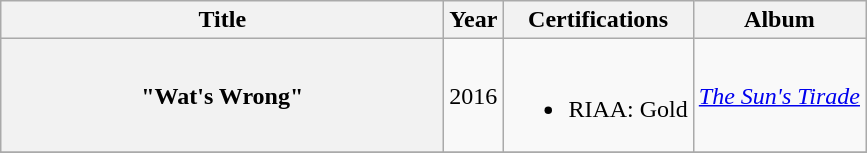<table class="wikitable plainrowheaders" style="text-align:center;">
<tr>
<th scope="col" style="width:18em;">Title</th>
<th scope="col">Year</th>
<th scope="col">Certifications</th>
<th scope="col">Album</th>
</tr>
<tr>
<th scope="row">"Wat's Wrong"<br></th>
<td>2016</td>
<td><br><ul><li>RIAA: Gold</li></ul></td>
<td><em><a href='#'>The Sun's Tirade</a></em></td>
</tr>
<tr>
</tr>
</table>
